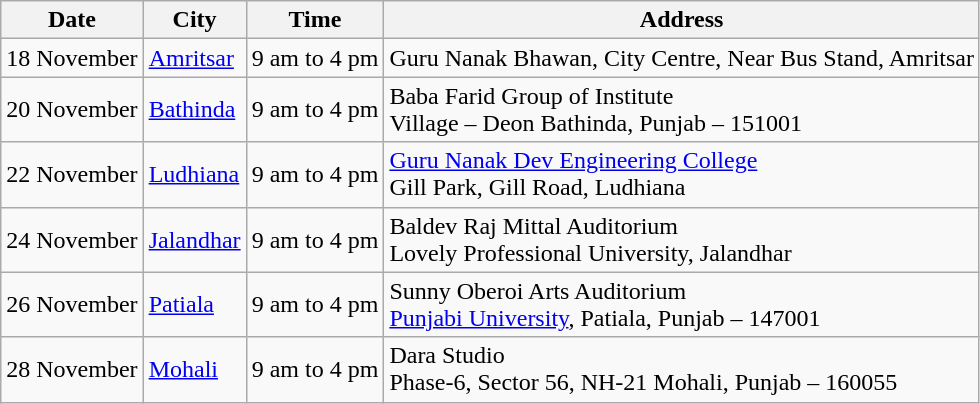<table class="wikitable">
<tr>
<th>Date</th>
<th>City</th>
<th>Time</th>
<th>Address</th>
</tr>
<tr>
<td>18 November</td>
<td><a href='#'>Amritsar</a></td>
<td>9 am to 4 pm</td>
<td>Guru Nanak Bhawan, City Centre, Near Bus Stand, Amritsar</td>
</tr>
<tr>
<td>20 November</td>
<td><a href='#'>Bathinda</a></td>
<td>9 am to 4 pm</td>
<td>Baba Farid Group of Institute<br>Village – Deon Bathinda, Punjab – 151001</td>
</tr>
<tr>
<td>22 November</td>
<td><a href='#'>Ludhiana</a></td>
<td>9 am to 4 pm</td>
<td><a href='#'>Guru Nanak Dev Engineering College</a><br>Gill Park, Gill Road, Ludhiana</td>
</tr>
<tr>
<td>24 November</td>
<td><a href='#'>Jalandhar</a></td>
<td>9 am to 4 pm</td>
<td>Baldev Raj Mittal Auditorium<br>Lovely Professional University, Jalandhar</td>
</tr>
<tr>
<td>26 November</td>
<td><a href='#'>Patiala</a></td>
<td>9 am to 4 pm</td>
<td>Sunny Oberoi Arts Auditorium<br><a href='#'>Punjabi University</a>, Patiala, Punjab – 147001</td>
</tr>
<tr>
<td>28 November</td>
<td><a href='#'>Mohali</a></td>
<td>9 am to 4 pm</td>
<td>Dara Studio<br>Phase-6, Sector 56, NH-21 Mohali, Punjab – 160055</td>
</tr>
</table>
